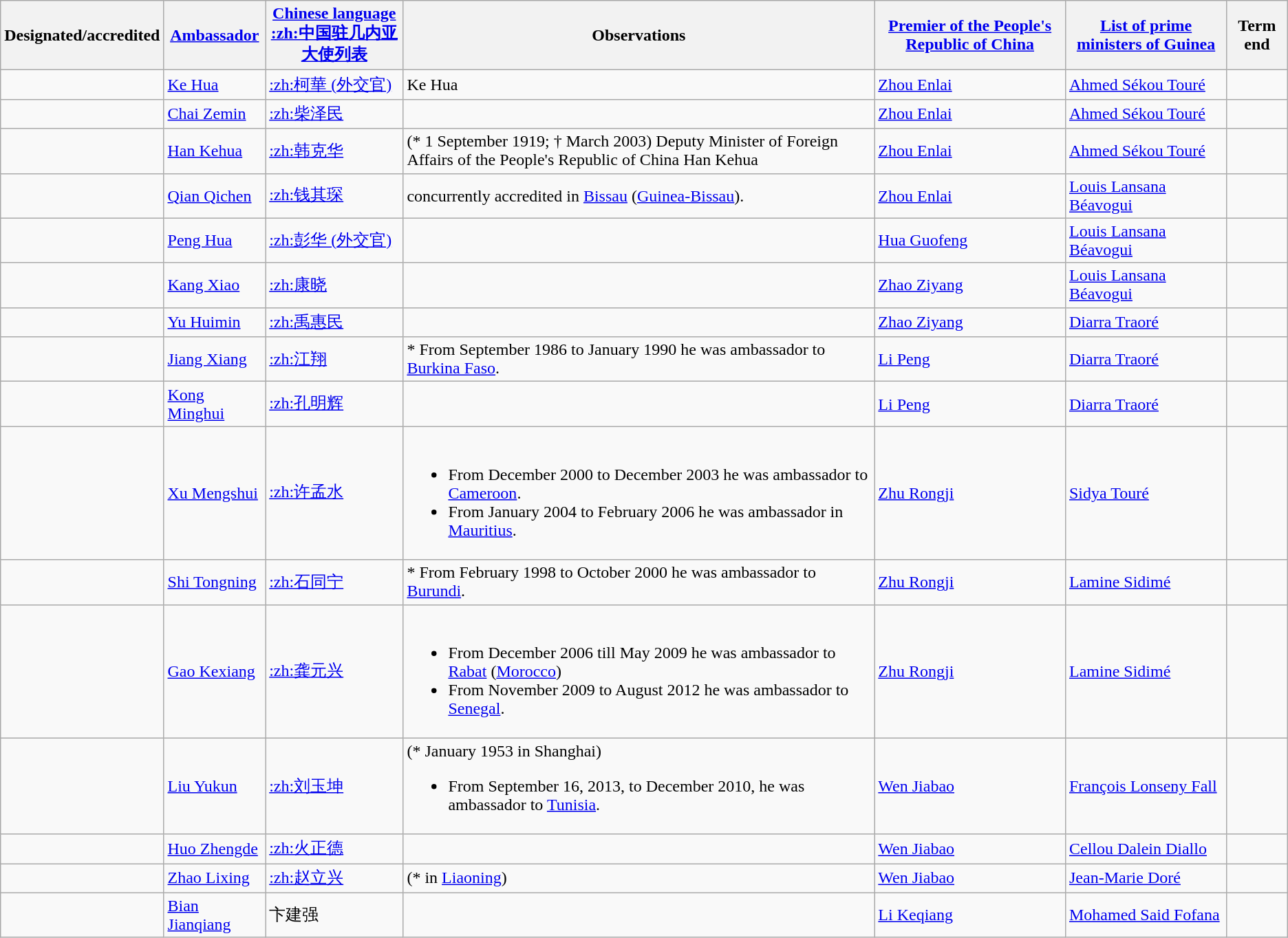<table class="wikitable sortable">
<tr>
<th>Designated/accredited</th>
<th><a href='#'>Ambassador</a></th>
<th><a href='#'>Chinese language</a><br><a href='#'>:zh:中国驻几内亚大使列表</a></th>
<th>Observations</th>
<th><a href='#'>Premier of the People's Republic of China</a></th>
<th><a href='#'>List of prime ministers of Guinea</a></th>
<th>Term end</th>
</tr>
<tr>
<td></td>
<td><a href='#'>Ke Hua</a></td>
<td><a href='#'>:zh:柯華 (外交官)</a></td>
<td>Ke Hua</td>
<td><a href='#'>Zhou Enlai</a></td>
<td><a href='#'>Ahmed Sékou Touré</a></td>
<td></td>
</tr>
<tr>
<td></td>
<td><a href='#'>Chai Zemin</a></td>
<td><a href='#'>:zh:柴泽民</a></td>
<td></td>
<td><a href='#'>Zhou Enlai</a></td>
<td><a href='#'>Ahmed Sékou Touré</a></td>
<td></td>
</tr>
<tr>
<td></td>
<td><a href='#'>Han Kehua</a></td>
<td><a href='#'>:zh:韩克华</a></td>
<td>(* 1 September 1919; † March 2003) Deputy Minister of Foreign Affairs of the People's Republic of China Han Kehua</td>
<td><a href='#'>Zhou Enlai</a></td>
<td><a href='#'>Ahmed Sékou Touré</a></td>
<td></td>
</tr>
<tr>
<td></td>
<td><a href='#'>Qian Qichen</a></td>
<td><a href='#'>:zh:钱其琛</a></td>
<td>concurrently accredited in <a href='#'>Bissau</a> (<a href='#'>Guinea-Bissau</a>).</td>
<td><a href='#'>Zhou Enlai</a></td>
<td><a href='#'>Louis Lansana Béavogui</a></td>
<td></td>
</tr>
<tr>
<td></td>
<td><a href='#'>Peng Hua</a></td>
<td><a href='#'>:zh:彭华 (外交官)</a></td>
<td></td>
<td><a href='#'>Hua Guofeng</a></td>
<td><a href='#'>Louis Lansana Béavogui</a></td>
<td></td>
</tr>
<tr>
<td></td>
<td><a href='#'>Kang Xiao</a></td>
<td><a href='#'>:zh:康晓</a></td>
<td></td>
<td><a href='#'>Zhao Ziyang</a></td>
<td><a href='#'>Louis Lansana Béavogui</a></td>
<td></td>
</tr>
<tr>
<td></td>
<td><a href='#'>Yu Huimin</a></td>
<td><a href='#'>:zh:禹惠民</a></td>
<td></td>
<td><a href='#'>Zhao Ziyang</a></td>
<td><a href='#'>Diarra Traoré</a></td>
<td></td>
</tr>
<tr>
<td></td>
<td><a href='#'>Jiang Xiang</a></td>
<td><a href='#'>:zh:江翔</a></td>
<td>* From September 1986 to January 1990 he was ambassador to <a href='#'>Burkina Faso</a>.</td>
<td><a href='#'>Li Peng</a></td>
<td><a href='#'>Diarra Traoré</a></td>
<td></td>
</tr>
<tr>
<td></td>
<td><a href='#'>Kong Minghui</a></td>
<td><a href='#'>:zh:孔明辉</a></td>
<td></td>
<td><a href='#'>Li Peng</a></td>
<td><a href='#'>Diarra Traoré</a></td>
<td></td>
</tr>
<tr>
<td></td>
<td><a href='#'>Xu Mengshui</a></td>
<td><a href='#'>:zh:许孟水</a></td>
<td><br><ul><li>From December 2000 to December 2003 he was ambassador to <a href='#'>Cameroon</a>.</li><li>From January 2004 to February 2006 he was ambassador in <a href='#'>Mauritius</a>.</li></ul></td>
<td><a href='#'>Zhu Rongji</a></td>
<td><a href='#'>Sidya Touré</a></td>
<td></td>
</tr>
<tr>
<td></td>
<td><a href='#'>Shi Tongning</a></td>
<td><a href='#'>:zh:石同宁</a></td>
<td>* From February 1998 to October 2000 he was ambassador to <a href='#'>Burundi</a>.</td>
<td><a href='#'>Zhu Rongji</a></td>
<td><a href='#'>Lamine Sidimé</a></td>
<td></td>
</tr>
<tr>
<td></td>
<td><a href='#'>Gao Kexiang</a></td>
<td><a href='#'>:zh:龚元兴</a></td>
<td><br><ul><li>From December 2006 till May 2009 he was ambassador to <a href='#'>Rabat</a> (<a href='#'>Morocco</a>)</li><li>From November 2009 to August 2012 he was ambassador to <a href='#'>Senegal</a>.</li></ul></td>
<td><a href='#'>Zhu Rongji</a></td>
<td><a href='#'>Lamine Sidimé</a></td>
<td></td>
</tr>
<tr>
<td></td>
<td><a href='#'>Liu Yukun</a></td>
<td><a href='#'>:zh:刘玉坤</a></td>
<td>(* January 1953 in Shanghai)<br><ul><li>From September 16, 2013, to December 2010, he was ambassador to <a href='#'>Tunisia</a>.</li></ul></td>
<td><a href='#'>Wen Jiabao</a></td>
<td><a href='#'>François Lonseny Fall</a></td>
<td></td>
</tr>
<tr>
<td></td>
<td><a href='#'>Huo Zhengde</a></td>
<td><a href='#'>:zh:火正德</a></td>
<td></td>
<td><a href='#'>Wen Jiabao</a></td>
<td><a href='#'>Cellou Dalein Diallo</a></td>
<td></td>
</tr>
<tr>
<td></td>
<td><a href='#'>Zhao Lixing</a></td>
<td><a href='#'>:zh:赵立兴</a></td>
<td>(*  in <a href='#'>Liaoning</a>)</td>
<td><a href='#'>Wen Jiabao</a></td>
<td><a href='#'>Jean-Marie Doré</a></td>
<td></td>
</tr>
<tr>
<td></td>
<td><a href='#'>Bian Jianqiang</a></td>
<td>卞建强</td>
<td></td>
<td><a href='#'>Li Keqiang</a></td>
<td><a href='#'>Mohamed Said Fofana</a></td>
<td></td>
</tr>
</table>
